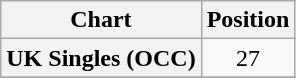<table class="wikitable plainrowheaders">
<tr>
<th>Chart</th>
<th>Position</th>
</tr>
<tr>
<th scope="row">UK Singles (OCC)</th>
<td style="text-align:center;">27</td>
</tr>
<tr>
</tr>
</table>
